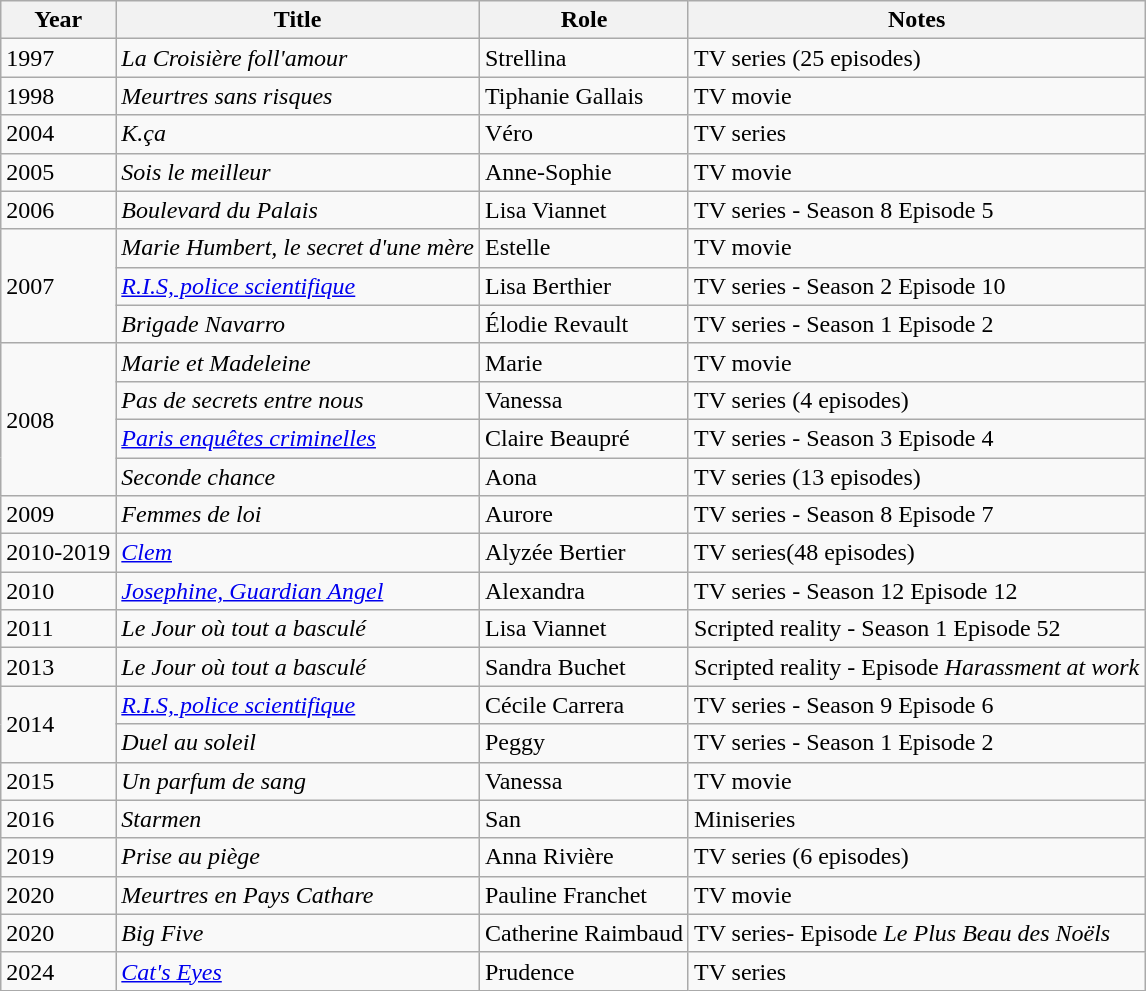<table class="wikitable sortable">
<tr>
<th>Year</th>
<th>Title</th>
<th>Role</th>
<th class="unsortable">Notes</th>
</tr>
<tr>
<td>1997</td>
<td><em>La Croisière foll'amour</em></td>
<td>Strellina</td>
<td>TV series (25 episodes)</td>
</tr>
<tr>
<td>1998</td>
<td><em>Meurtres sans risques</em></td>
<td>Tiphanie Gallais</td>
<td>TV movie</td>
</tr>
<tr>
<td>2004</td>
<td><em>K.ça</em></td>
<td>Véro</td>
<td>TV series</td>
</tr>
<tr>
<td>2005</td>
<td><em>Sois le meilleur</em></td>
<td>Anne-Sophie</td>
<td>TV movie</td>
</tr>
<tr>
<td>2006</td>
<td><em>Boulevard du Palais</em></td>
<td>Lisa Viannet</td>
<td>TV series - Season 8 Episode 5</td>
</tr>
<tr>
<td rowspan=3>2007</td>
<td><em>Marie Humbert, le secret d'une mère</em></td>
<td>Estelle</td>
<td>TV movie</td>
</tr>
<tr>
<td><em><a href='#'>R.I.S, police scientifique</a></em></td>
<td>Lisa Berthier</td>
<td>TV series - Season 2 Episode 10</td>
</tr>
<tr>
<td><em>Brigade Navarro</em></td>
<td>Élodie Revault</td>
<td>TV series - Season 1 Episode 2</td>
</tr>
<tr>
<td rowspan=4>2008</td>
<td><em>Marie et Madeleine</em></td>
<td>Marie</td>
<td>TV movie</td>
</tr>
<tr>
<td><em>Pas de secrets entre nous</em></td>
<td>Vanessa</td>
<td>TV series (4 episodes)</td>
</tr>
<tr>
<td><em><a href='#'>Paris enquêtes criminelles</a></em></td>
<td>Claire Beaupré</td>
<td>TV series - Season 3 Episode 4</td>
</tr>
<tr>
<td><em>Seconde chance</em></td>
<td>Aona</td>
<td>TV series (13 episodes)</td>
</tr>
<tr>
<td>2009</td>
<td><em>Femmes de loi</em></td>
<td>Aurore</td>
<td>TV series - Season 8 Episode 7</td>
</tr>
<tr>
<td>2010-2019</td>
<td><em><a href='#'>Clem</a></em></td>
<td>Alyzée Bertier</td>
<td>TV series(48 episodes)</td>
</tr>
<tr>
<td>2010</td>
<td><em><a href='#'>Josephine, Guardian Angel</a></em></td>
<td>Alexandra</td>
<td>TV series - Season 12 Episode 12</td>
</tr>
<tr>
<td>2011</td>
<td><em>Le Jour où tout a basculé</em></td>
<td>Lisa Viannet</td>
<td>Scripted reality - Season 1 Episode 52</td>
</tr>
<tr>
<td>2013</td>
<td><em>Le Jour où tout a basculé</em></td>
<td>Sandra Buchet</td>
<td>Scripted reality - Episode <em>Harassment at work</em></td>
</tr>
<tr>
<td rowspan=2>2014</td>
<td><em><a href='#'>R.I.S, police scientifique</a></em></td>
<td>Cécile Carrera</td>
<td>TV series - Season 9 Episode 6</td>
</tr>
<tr>
<td><em>Duel au soleil </em></td>
<td>Peggy</td>
<td>TV series - Season 1 Episode 2</td>
</tr>
<tr>
<td>2015</td>
<td><em>Un parfum de sang</em></td>
<td>Vanessa</td>
<td>TV movie</td>
</tr>
<tr>
<td>2016</td>
<td><em>Starmen</em></td>
<td>San</td>
<td>Miniseries</td>
</tr>
<tr>
<td>2019</td>
<td><em>Prise au piège</em></td>
<td>Anna Rivière</td>
<td>TV series (6 episodes)</td>
</tr>
<tr>
<td>2020</td>
<td><em>Meurtres en Pays Cathare</em></td>
<td>Pauline Franchet</td>
<td>TV movie</td>
</tr>
<tr>
<td>2020</td>
<td><em>Big Five</em></td>
<td>Catherine Raimbaud</td>
<td>TV series- Episode <em>Le Plus Beau des Noëls</em></td>
</tr>
<tr>
<td>2024</td>
<td><em><a href='#'>Cat's Eyes</a></em></td>
<td>Prudence</td>
<td>TV series</td>
</tr>
</table>
